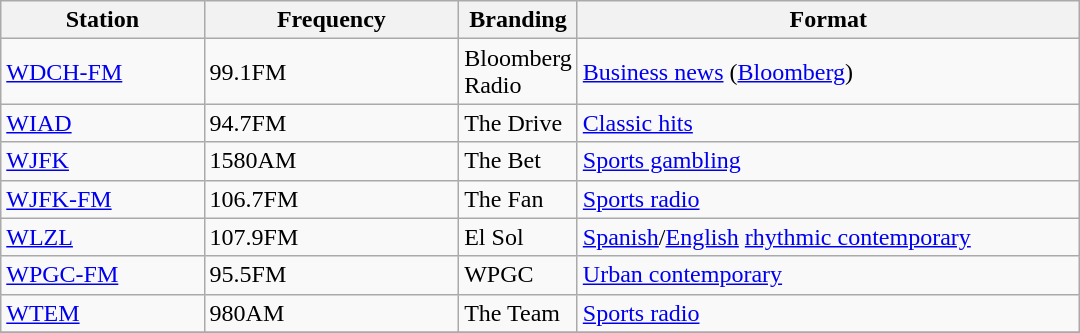<table class="wikitable sortable" style="width:45em;">
<tr>
<th style="width:20%">Station</th>
<th style="width:25%">Frequency</th>
<th style="width:5%">Branding</th>
<th style="width:50%">Format</th>
</tr>
<tr>
<td><a href='#'>WDCH-FM</a></td>
<td>99.1FM</td>
<td>Bloomberg Radio</td>
<td><a href='#'>Business news</a> (<a href='#'>Bloomberg</a>)</td>
</tr>
<tr>
<td><a href='#'>WIAD</a></td>
<td>94.7FM</td>
<td>The Drive</td>
<td><a href='#'>Classic hits</a></td>
</tr>
<tr>
<td><a href='#'>WJFK</a></td>
<td>1580AM</td>
<td>The Bet</td>
<td><a href='#'>Sports gambling</a></td>
</tr>
<tr>
<td><a href='#'>WJFK-FM</a></td>
<td>106.7FM</td>
<td>The Fan</td>
<td><a href='#'>Sports radio</a></td>
</tr>
<tr>
<td><a href='#'>WLZL</a></td>
<td>107.9FM</td>
<td>El Sol</td>
<td><a href='#'>Spanish</a>/<a href='#'>English</a> <a href='#'>rhythmic contemporary</a></td>
</tr>
<tr>
<td><a href='#'>WPGC-FM</a></td>
<td>95.5FM</td>
<td>WPGC</td>
<td><a href='#'>Urban contemporary</a></td>
</tr>
<tr>
<td><a href='#'>WTEM</a></td>
<td>980AM</td>
<td>The Team</td>
<td><a href='#'>Sports radio</a></td>
</tr>
<tr>
</tr>
</table>
